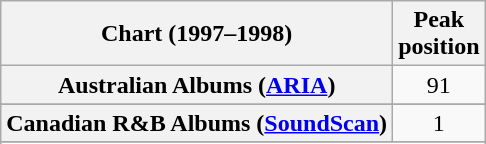<table class="wikitable sortable plainrowheaders" style="text-align:center;">
<tr>
<th scope="col">Chart (1997–1998)</th>
<th scope="col">Peak<br>position</th>
</tr>
<tr>
<th scope="row">Australian Albums (<a href='#'>ARIA</a>)</th>
<td>91</td>
</tr>
<tr>
</tr>
<tr>
<th scope="row">Canadian R&B Albums (<a href='#'>SoundScan</a>)</th>
<td>1</td>
</tr>
<tr>
</tr>
<tr>
</tr>
<tr>
</tr>
<tr>
</tr>
<tr>
</tr>
<tr>
</tr>
</table>
